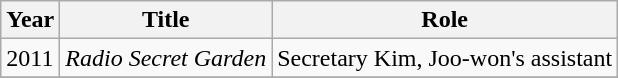<table class="wikitable sortable">
<tr>
<th width=10>Year</th>
<th>Title</th>
<th>Role</th>
</tr>
<tr>
<td>2011</td>
<td><em>Radio Secret Garden</em></td>
<td>Secretary Kim, Joo-won's assistant</td>
</tr>
<tr>
</tr>
</table>
